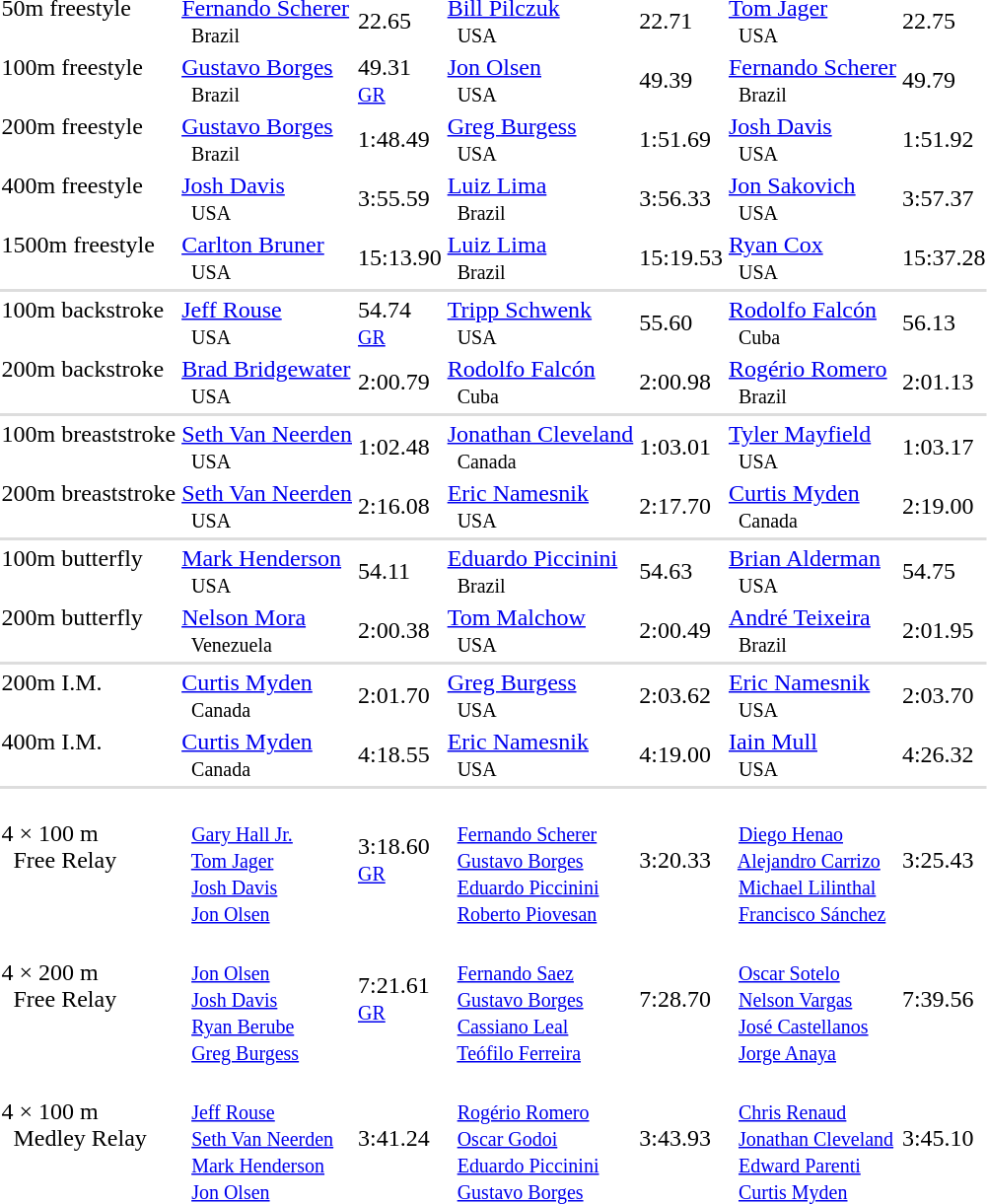<table>
<tr>
<td>50m freestyle <br>  </td>
<td><a href='#'>Fernando Scherer</a> <small><br>    Brazil </small></td>
<td>22.65</td>
<td><a href='#'>Bill Pilczuk</a> <small><br>    USA </small></td>
<td>22.71</td>
<td><a href='#'>Tom Jager</a> <small><br>    USA </small></td>
<td>22.75</td>
</tr>
<tr>
<td>100m freestyle <br>  </td>
<td><a href='#'>Gustavo Borges</a> <small><br>    Brazil </small></td>
<td>49.31 <small><br> <a href='#'>GR</a></small></td>
<td><a href='#'>Jon Olsen</a> <small><br>    USA </small></td>
<td>49.39</td>
<td><a href='#'>Fernando Scherer</a> <small><br>    Brazil </small></td>
<td>49.79</td>
</tr>
<tr>
<td>200m freestyle <br>  </td>
<td><a href='#'>Gustavo Borges</a> <small><br>    Brazil </small></td>
<td>1:48.49</td>
<td><a href='#'>Greg Burgess</a> <small><br>    USA </small></td>
<td>1:51.69</td>
<td><a href='#'>Josh Davis</a> <small><br>    USA </small></td>
<td>1:51.92</td>
</tr>
<tr>
<td>400m freestyle <br>  </td>
<td><a href='#'>Josh Davis</a> <small><br>    USA </small></td>
<td>3:55.59</td>
<td><a href='#'>Luiz Lima</a> <small><br>    Brazil </small></td>
<td>3:56.33</td>
<td><a href='#'>Jon Sakovich</a> <small><br>    USA </small></td>
<td>3:57.37</td>
</tr>
<tr>
<td>1500m freestyle <br>  </td>
<td><a href='#'>Carlton Bruner</a> <small><br>    USA </small></td>
<td>15:13.90</td>
<td><a href='#'>Luiz Lima</a> <small><br>    Brazil </small></td>
<td>15:19.53</td>
<td><a href='#'>Ryan Cox</a> <small><br>    USA </small></td>
<td>15:37.28</td>
</tr>
<tr bgcolor=#DDDDDD>
<td colspan=7></td>
</tr>
<tr>
<td>100m backstroke <br>  </td>
<td><a href='#'>Jeff Rouse</a> <small><br>    USA </small></td>
<td>54.74 <small><br> <a href='#'>GR</a></small></td>
<td><a href='#'>Tripp Schwenk</a> <small><br>    USA </small></td>
<td>55.60</td>
<td><a href='#'>Rodolfo Falcón</a> <small><br>    Cuba </small></td>
<td>56.13</td>
</tr>
<tr>
<td>200m backstroke <br>  </td>
<td><a href='#'>Brad Bridgewater</a> <small><br>    USA </small></td>
<td>2:00.79</td>
<td><a href='#'>Rodolfo Falcón</a> <small><br>    Cuba </small></td>
<td>2:00.98</td>
<td><a href='#'>Rogério Romero</a> <small><br>    Brazil </small></td>
<td>2:01.13</td>
</tr>
<tr bgcolor=#DDDDDD>
<td colspan=7></td>
</tr>
<tr>
<td>100m breaststroke <br>  </td>
<td><a href='#'>Seth Van Neerden</a> <small><br>    USA </small></td>
<td>1:02.48</td>
<td><a href='#'>Jonathan Cleveland</a> <small><br>    Canada </small></td>
<td>1:03.01</td>
<td><a href='#'>Tyler Mayfield</a> <small><br>    USA </small></td>
<td>1:03.17</td>
</tr>
<tr>
<td>200m breaststroke <br>  </td>
<td><a href='#'>Seth Van Neerden</a> <small><br>    USA </small></td>
<td>2:16.08</td>
<td><a href='#'>Eric Namesnik</a> <small><br>    USA </small></td>
<td>2:17.70</td>
<td><a href='#'>Curtis Myden</a> <small><br>    Canada </small></td>
<td>2:19.00</td>
</tr>
<tr bgcolor=#DDDDDD>
<td colspan=7></td>
</tr>
<tr>
<td>100m butterfly <br>  </td>
<td><a href='#'>Mark Henderson</a> <small><br>    USA </small></td>
<td>54.11</td>
<td><a href='#'>Eduardo Piccinini</a> <small><br>    Brazil </small></td>
<td>54.63</td>
<td><a href='#'>Brian Alderman</a> <small><br>    USA </small></td>
<td>54.75</td>
</tr>
<tr>
<td>200m butterfly <br>  </td>
<td><a href='#'>Nelson Mora</a> <small><br>    Venezuela </small></td>
<td>2:00.38</td>
<td><a href='#'>Tom Malchow</a> <small><br>    USA </small></td>
<td>2:00.49</td>
<td><a href='#'>André Teixeira</a> <small><br>    Brazil </small></td>
<td>2:01.95</td>
</tr>
<tr bgcolor=#DDDDDD>
<td colspan=7></td>
</tr>
<tr>
<td>200m I.M. <br>  </td>
<td><a href='#'>Curtis Myden</a> <small><br>    Canada </small></td>
<td>2:01.70</td>
<td><a href='#'>Greg Burgess</a> <small><br>    USA </small></td>
<td>2:03.62</td>
<td><a href='#'>Eric Namesnik</a> <small><br>    USA </small></td>
<td>2:03.70</td>
</tr>
<tr>
<td>400m I.M. <br>  </td>
<td><a href='#'>Curtis Myden</a> <small><br>    Canada </small></td>
<td>4:18.55</td>
<td><a href='#'>Eric Namesnik</a> <small><br>    USA </small></td>
<td>4:19.00</td>
<td><a href='#'>Iain Mull</a> <small><br>    USA </small></td>
<td>4:26.32</td>
</tr>
<tr bgcolor=#DDDDDD>
<td colspan=7></td>
</tr>
<tr>
<td>4 × 100 m <br>   Free Relay <br>  </td>
<td> <small><br>  <a href='#'>Gary Hall Jr.</a> <br>  <a href='#'>Tom Jager</a> <br>  <a href='#'>Josh Davis</a> <br>  <a href='#'>Jon Olsen</a> </small></td>
<td>3:18.60 <small><br> <a href='#'>GR</a></small></td>
<td> <small><br>  <a href='#'>Fernando Scherer</a> <br>  <a href='#'>Gustavo Borges</a> <br>  <a href='#'>Eduardo Piccinini</a> <br>  <a href='#'>Roberto Piovesan</a> </small></td>
<td>3:20.33</td>
<td> <small><br>  <a href='#'>Diego Henao</a> <br>  <a href='#'>Alejandro Carrizo</a> <br>  <a href='#'>Michael Lilinthal</a> <br>  <a href='#'>Francisco Sánchez</a> </small></td>
<td>3:25.43</td>
</tr>
<tr>
<td>4 × 200 m <br>   Free Relay <br>  </td>
<td> <small><br>  <a href='#'>Jon Olsen</a> <br>  <a href='#'>Josh Davis</a> <br>  <a href='#'>Ryan Berube</a> <br>  <a href='#'>Greg Burgess</a> </small></td>
<td>7:21.61 <small><br> <a href='#'>GR</a></small></td>
<td> <small><br>  <a href='#'>Fernando Saez</a> <br>  <a href='#'>Gustavo Borges</a> <br>  <a href='#'>Cassiano Leal</a> <br>  <a href='#'>Teófilo Ferreira</a> </small></td>
<td>7:28.70</td>
<td> <small><br>  <a href='#'>Oscar Sotelo</a> <br>  <a href='#'>Nelson Vargas</a> <br>  <a href='#'>José Castellanos</a> <br>  <a href='#'>Jorge Anaya</a> </small></td>
<td>7:39.56</td>
</tr>
<tr>
<td>4 × 100 m <br>   Medley Relay <br>  </td>
<td> <small><br>  <a href='#'>Jeff Rouse</a> <br>  <a href='#'>Seth Van Neerden</a> <br>  <a href='#'>Mark Henderson</a> <br>  <a href='#'>Jon Olsen</a> </small></td>
<td>3:41.24</td>
<td> <small><br>  <a href='#'>Rogério Romero</a> <br>  <a href='#'>Oscar Godoi</a> <br>  <a href='#'>Eduardo Piccinini</a> <br>  <a href='#'>Gustavo Borges</a> </small></td>
<td>3:43.93</td>
<td> <small><br>  <a href='#'>Chris Renaud</a> <br>  <a href='#'>Jonathan Cleveland</a> <br>  <a href='#'>Edward Parenti</a> <br>  <a href='#'>Curtis Myden</a> </small></td>
<td>3:45.10</td>
</tr>
</table>
